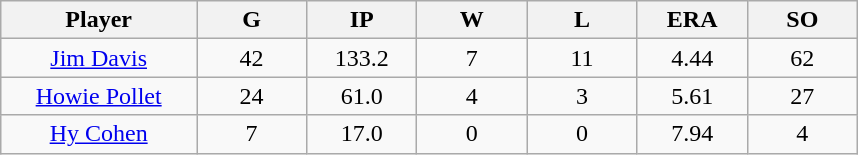<table class="wikitable sortable">
<tr>
<th bgcolor="#DDDDFF" width="16%">Player</th>
<th bgcolor="#DDDDFF" width="9%">G</th>
<th bgcolor="#DDDDFF" width="9%">IP</th>
<th bgcolor="#DDDDFF" width="9%">W</th>
<th bgcolor="#DDDDFF" width="9%">L</th>
<th bgcolor="#DDDDFF" width="9%">ERA</th>
<th bgcolor="#DDDDFF" width="9%">SO</th>
</tr>
<tr align="center">
<td><a href='#'>Jim Davis</a></td>
<td>42</td>
<td>133.2</td>
<td>7</td>
<td>11</td>
<td>4.44</td>
<td>62</td>
</tr>
<tr align=center>
<td><a href='#'>Howie Pollet</a></td>
<td>24</td>
<td>61.0</td>
<td>4</td>
<td>3</td>
<td>5.61</td>
<td>27</td>
</tr>
<tr align=center>
<td><a href='#'>Hy Cohen</a></td>
<td>7</td>
<td>17.0</td>
<td>0</td>
<td>0</td>
<td>7.94</td>
<td>4</td>
</tr>
</table>
